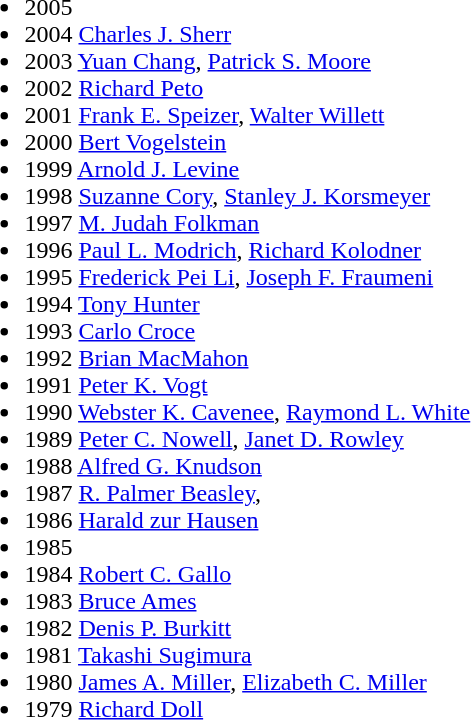<table>
<tr>
<td><br><ul><li>2005  </li><li>2004 <a href='#'>Charles J. Sherr</a> </li><li>2003 <a href='#'>Yuan Chang</a>, <a href='#'>Patrick S. Moore</a></li><li>2002 <a href='#'>Richard Peto</a></li><li>2001 <a href='#'>Frank E. Speizer</a>, <a href='#'>Walter Willett</a></li><li>2000 <a href='#'>Bert Vogelstein</a></li><li>1999 <a href='#'>Arnold J. Levine</a> </li><li>1998 <a href='#'>Suzanne Cory</a>, <a href='#'>Stanley J. Korsmeyer</a></li><li>1997 <a href='#'>M. Judah Folkman</a></li><li>1996 <a href='#'>Paul L. Modrich</a>, <a href='#'>Richard Kolodner</a></li><li>1995 <a href='#'>Frederick Pei Li</a>, <a href='#'>Joseph F. Fraumeni</a></li><li>1994 <a href='#'>Tony Hunter</a></li><li>1993 <a href='#'>Carlo Croce</a> </li><li>1992 <a href='#'>Brian MacMahon</a></li><li>1991 <a href='#'>Peter K. Vogt</a> </li><li>1990 <a href='#'>Webster K. Cavenee</a>, <a href='#'>Raymond L. White</a> </li><li>1989 <a href='#'>Peter C. Nowell</a>, <a href='#'>Janet D. Rowley</a></li><li>1988 <a href='#'>Alfred G. Knudson</a></li><li>1987 <a href='#'>R. Palmer Beasley</a>, </li><li>1986 <a href='#'>Harald zur Hausen</a> </li><li>1985 </li><li>1984 <a href='#'>Robert C. Gallo</a></li><li>1983 <a href='#'>Bruce Ames</a></li><li>1982 <a href='#'>Denis P. Burkitt</a></li><li>1981 <a href='#'>Takashi Sugimura</a></li><li>1980 <a href='#'>James A. Miller</a>, <a href='#'>Elizabeth C. Miller</a> </li><li>1979 <a href='#'>Richard Doll</a></li></ul></td>
<td><br></td>
</tr>
</table>
